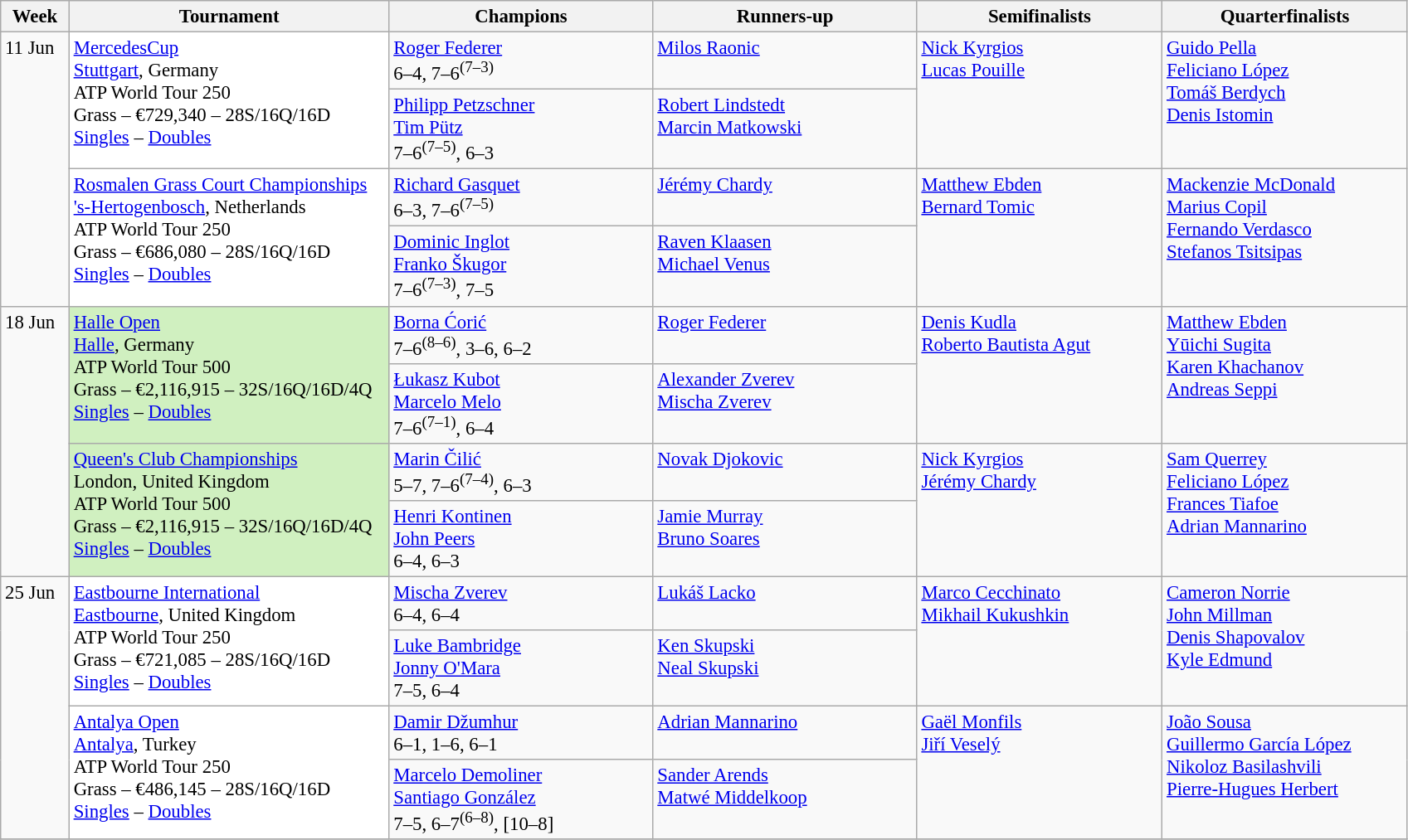<table class=wikitable style=font-size:95%>
<tr>
<th style="width:48px;">Week</th>
<th style="width:250px;">Tournament</th>
<th style="width:205px;">Champions</th>
<th style="width:205px;">Runners-up</th>
<th style="width:190px;">Semifinalists</th>
<th style="width:190px;">Quarterfinalists</th>
</tr>
<tr valign=top>
<td rowspan=4>11 Jun</td>
<td style="background:#fff;" rowspan="2"><a href='#'>MercedesCup</a><br> <a href='#'>Stuttgart</a>, Germany<br>ATP World Tour 250<br>Grass – €729,340 – 28S/16Q/16D<br> <a href='#'>Singles</a> – <a href='#'>Doubles</a></td>
<td> <a href='#'>Roger Federer</a><br>6–4, 7–6<sup>(7–3)</sup></td>
<td> <a href='#'>Milos Raonic</a></td>
<td rowspan=2> <a href='#'>Nick Kyrgios</a> <br>  <a href='#'>Lucas Pouille</a></td>
<td rowspan=2> <a href='#'>Guido Pella</a> <br> <a href='#'>Feliciano López</a>  <br> <a href='#'>Tomáš Berdych</a> <br>  <a href='#'>Denis Istomin</a></td>
</tr>
<tr valign=top>
<td> <a href='#'>Philipp Petzschner</a> <br>  <a href='#'>Tim Pütz</a> <br>7–6<sup>(7–5)</sup>, 6–3</td>
<td> <a href='#'>Robert Lindstedt</a> <br>  <a href='#'>Marcin Matkowski</a></td>
</tr>
<tr valign=top>
<td style="background:#fff;" rowspan="2"><a href='#'>Rosmalen Grass Court Championships</a><br> <a href='#'>'s-Hertogenbosch</a>, Netherlands<br>ATP World Tour 250<br>Grass – €686,080 – 28S/16Q/16D<br> <a href='#'>Singles</a> – <a href='#'>Doubles</a></td>
<td> <a href='#'>Richard Gasquet</a><br>6–3, 7–6<sup>(7–5)</sup></td>
<td> <a href='#'>Jérémy Chardy</a></td>
<td rowspan=2> <a href='#'>Matthew Ebden</a> <br>  <a href='#'>Bernard Tomic</a></td>
<td rowspan=2> <a href='#'>Mackenzie McDonald</a> <br> <a href='#'>Marius Copil</a> <br> <a href='#'>Fernando Verdasco</a> <br>  <a href='#'>Stefanos Tsitsipas</a></td>
</tr>
<tr valign=top>
<td> <a href='#'>Dominic Inglot</a><br>  <a href='#'>Franko Škugor</a><br>7–6<sup>(7–3)</sup>, 7–5</td>
<td> <a href='#'>Raven Klaasen</a> <br>  <a href='#'>Michael Venus</a></td>
</tr>
<tr valign=top>
<td rowspan=4>18 Jun</td>
<td style=background:#d0f0c0 rowspan="2"><a href='#'>Halle Open</a><br> <a href='#'>Halle</a>, Germany<br>ATP World Tour 500<br>Grass – €2,116,915 – 32S/16Q/16D/4Q<br> <a href='#'>Singles</a> – <a href='#'>Doubles</a></td>
<td> <a href='#'>Borna Ćorić</a><br>7–6<sup>(8–6)</sup>, 3–6, 6–2<br></td>
<td> <a href='#'>Roger Federer</a></td>
<td rowspan=2> <a href='#'>Denis Kudla</a>  <br>  <a href='#'>Roberto Bautista Agut</a></td>
<td rowspan=2> <a href='#'>Matthew Ebden</a> <br> <a href='#'>Yūichi Sugita</a><br> <a href='#'>Karen Khachanov</a> <br>  <a href='#'>Andreas Seppi</a></td>
</tr>
<tr valign=top>
<td> <a href='#'>Łukasz Kubot</a> <br>  <a href='#'>Marcelo Melo</a> <br> 7–6<sup>(7–1)</sup>, 6–4</td>
<td> <a href='#'>Alexander Zverev</a> <br>  <a href='#'>Mischa Zverev</a></td>
</tr>
<tr valign=top>
<td style=background:#d0f0c0 rowspan="2"><a href='#'>Queen's Club Championships</a><br> London, United Kingdom<br>ATP World Tour 500<br>Grass – €2,116,915 – 32S/16Q/16D/4Q<br> <a href='#'>Singles</a> – <a href='#'>Doubles</a></td>
<td> <a href='#'>Marin Čilić</a> <br> 5–7, 7–6<sup>(7–4)</sup>, 6–3</td>
<td> <a href='#'>Novak Djokovic</a></td>
<td rowspan=2> <a href='#'>Nick Kyrgios</a> <br>  <a href='#'>Jérémy Chardy</a></td>
<td rowspan=2> <a href='#'>Sam Querrey</a> <br> <a href='#'>Feliciano López</a> <br> <a href='#'>Frances Tiafoe</a> <br>  <a href='#'>Adrian Mannarino</a></td>
</tr>
<tr valign=top>
<td> <a href='#'>Henri Kontinen</a> <br>  <a href='#'>John Peers</a> <br> 6–4, 6–3</td>
<td> <a href='#'>Jamie Murray</a> <br>  <a href='#'>Bruno Soares</a></td>
</tr>
<tr valign=top>
<td rowspan=4>25 Jun</td>
<td bgcolor=#ffffff rowspan="2"><a href='#'>Eastbourne International</a><br> <a href='#'>Eastbourne</a>, United Kingdom<br>ATP World Tour 250<br>Grass – €721,085 – 28S/16Q/16D<br> <a href='#'>Singles</a> – <a href='#'>Doubles</a></td>
<td> <a href='#'>Mischa Zverev</a> <br> 6–4, 6–4</td>
<td> <a href='#'>Lukáš Lacko</a></td>
<td rowspan=2> <a href='#'>Marco Cecchinato</a> <br>  <a href='#'>Mikhail Kukushkin</a></td>
<td rowspan=2> <a href='#'>Cameron Norrie</a> <br> <a href='#'>John Millman</a> <br> <a href='#'>Denis Shapovalov</a> <br>  <a href='#'>Kyle Edmund</a></td>
</tr>
<tr valign=top>
<td> <a href='#'>Luke Bambridge</a> <br>  <a href='#'>Jonny O'Mara</a> <br> 7–5, 6–4</td>
<td> <a href='#'>Ken Skupski</a> <br>  <a href='#'>Neal Skupski</a></td>
</tr>
<tr valign=top>
<td bgcolor=#ffffff rowspan="2"><a href='#'>Antalya Open</a><br> <a href='#'>Antalya</a>, Turkey<br>ATP World Tour 250<br>Grass – €486,145 – 28S/16Q/16D<br> <a href='#'>Singles</a> – <a href='#'>Doubles</a></td>
<td> <a href='#'>Damir Džumhur</a> <br> 6–1, 1–6, 6–1</td>
<td> <a href='#'>Adrian Mannarino</a></td>
<td rowspan=2> <a href='#'>Gaël Monfils</a> <br>  <a href='#'>Jiří Veselý</a></td>
<td rowspan=2> <a href='#'>João Sousa</a> <br> <a href='#'>Guillermo García López</a> <br> <a href='#'>Nikoloz Basilashvili</a> <br>  <a href='#'>Pierre-Hugues Herbert</a></td>
</tr>
<tr valign=top>
<td> <a href='#'>Marcelo Demoliner</a> <br>  <a href='#'>Santiago González</a> <br> 7–5, 6–7<sup>(6–8)</sup>, [10–8]</td>
<td> <a href='#'>Sander Arends</a> <br>  <a href='#'>Matwé Middelkoop</a></td>
</tr>
<tr valign=top>
</tr>
</table>
